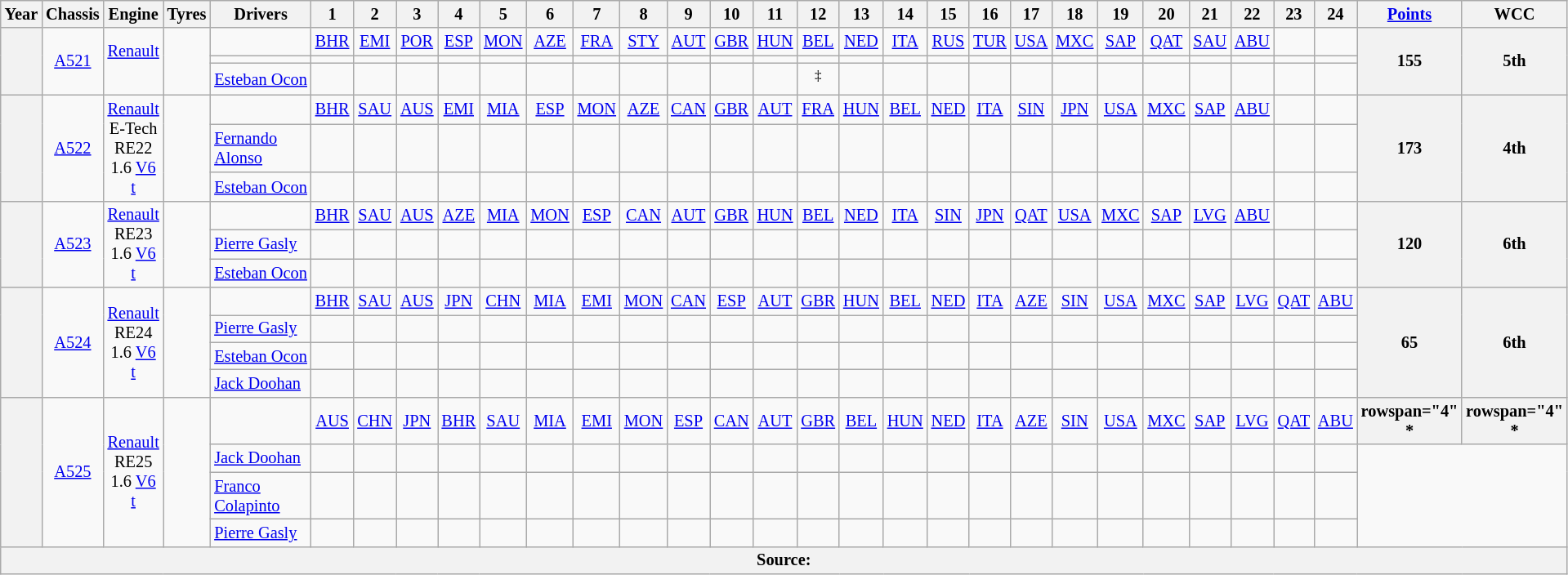<table class="wikitable" style="text-align:center; font-size:85%">
<tr>
<th>Year</th>
<th>Chassis</th>
<th>Engine</th>
<th>Tyres</th>
<th>Drivers</th>
<th>1</th>
<th>2</th>
<th>3</th>
<th>4</th>
<th>5</th>
<th>6</th>
<th>7</th>
<th>8</th>
<th>9</th>
<th>10</th>
<th>11</th>
<th>12</th>
<th>13</th>
<th>14</th>
<th>15</th>
<th>16</th>
<th>17</th>
<th>18</th>
<th>19</th>
<th>20</th>
<th>21</th>
<th>22</th>
<th>23</th>
<th>24</th>
<th><a href='#'>Points</a></th>
<th>WCC</th>
</tr>
<tr>
<th rowspan="3"></th>
<td rowspan="3"><a href='#'>A521</a></td>
<td rowspan="3"><a href='#'>Renault</a><br><br></td>
<td rowspan="3"></td>
<td></td>
<td><a href='#'>BHR</a></td>
<td><a href='#'>EMI</a></td>
<td><a href='#'>POR</a></td>
<td><a href='#'>ESP</a></td>
<td><a href='#'>MON</a></td>
<td><a href='#'>AZE</a></td>
<td><a href='#'>FRA</a></td>
<td><a href='#'>STY</a></td>
<td><a href='#'>AUT</a></td>
<td><a href='#'>GBR</a></td>
<td><a href='#'>HUN</a></td>
<td><a href='#'>BEL</a></td>
<td><a href='#'>NED</a></td>
<td><a href='#'>ITA</a></td>
<td><a href='#'>RUS</a></td>
<td><a href='#'>TUR</a></td>
<td><a href='#'>USA</a></td>
<td><a href='#'>MXC</a></td>
<td><a href='#'>SAP</a></td>
<td><a href='#'>QAT</a></td>
<td><a href='#'>SAU</a></td>
<td><a href='#'>ABU</a></td>
<td></td>
<td></td>
<th rowspan="3">155</th>
<th rowspan="3">5th</th>
</tr>
<tr>
<td align="left"></td>
<td></td>
<td></td>
<td></td>
<td></td>
<td></td>
<td></td>
<td></td>
<td></td>
<td></td>
<td></td>
<td></td>
<td></td>
<td></td>
<td></td>
<td></td>
<td></td>
<td></td>
<td></td>
<td></td>
<td></td>
<td></td>
<td></td>
<td></td>
<td></td>
</tr>
<tr>
<td align="left"> <a href='#'>Esteban Ocon</a></td>
<td></td>
<td></td>
<td></td>
<td></td>
<td></td>
<td></td>
<td></td>
<td></td>
<td></td>
<td></td>
<td></td>
<td><sup>‡</sup></td>
<td></td>
<td></td>
<td></td>
<td></td>
<td></td>
<td></td>
<td></td>
<td></td>
<td></td>
<td></td>
<td></td>
<td></td>
</tr>
<tr>
<th rowspan="3"></th>
<td rowspan="3"><a href='#'>A522</a></td>
<td rowspan="3"><a href='#'>Renault</a><br>E-Tech RE22<br>1.6 <a href='#'>V6</a> <a href='#'>t</a></td>
<td rowspan="3"></td>
<td></td>
<td><a href='#'>BHR</a></td>
<td><a href='#'>SAU</a></td>
<td><a href='#'>AUS</a></td>
<td><a href='#'>EMI</a></td>
<td><a href='#'>MIA</a></td>
<td><a href='#'>ESP</a></td>
<td><a href='#'>MON</a></td>
<td><a href='#'>AZE</a></td>
<td><a href='#'>CAN</a></td>
<td><a href='#'>GBR</a></td>
<td><a href='#'>AUT</a></td>
<td><a href='#'>FRA</a></td>
<td><a href='#'>HUN</a></td>
<td><a href='#'>BEL</a></td>
<td><a href='#'>NED</a></td>
<td><a href='#'>ITA</a></td>
<td><a href='#'>SIN</a></td>
<td><a href='#'>JPN</a></td>
<td><a href='#'>USA</a></td>
<td><a href='#'>MXC</a></td>
<td><a href='#'>SAP</a></td>
<td><a href='#'>ABU</a></td>
<td></td>
<td></td>
<th rowspan="3">173</th>
<th rowspan="3">4th</th>
</tr>
<tr>
<td align="left"> <a href='#'>Fernando Alonso</a></td>
<td></td>
<td></td>
<td></td>
<td></td>
<td></td>
<td></td>
<td></td>
<td></td>
<td></td>
<td></td>
<td></td>
<td></td>
<td></td>
<td></td>
<td></td>
<td></td>
<td></td>
<td></td>
<td></td>
<td></td>
<td></td>
<td></td>
<td></td>
<td></td>
</tr>
<tr>
<td nowrap align="left"> <a href='#'>Esteban Ocon</a></td>
<td></td>
<td></td>
<td></td>
<td></td>
<td></td>
<td></td>
<td></td>
<td></td>
<td></td>
<td></td>
<td></td>
<td></td>
<td></td>
<td></td>
<td></td>
<td></td>
<td></td>
<td></td>
<td></td>
<td></td>
<td></td>
<td></td>
<td></td>
<td></td>
</tr>
<tr>
<th rowspan="3"></th>
<td rowspan="3"><a href='#'>A523</a></td>
<td rowspan="3"><a href='#'>Renault</a>  RE23 1.6 <a href='#'>V6</a> <a href='#'>t</a></td>
<td rowspan="3"></td>
<td></td>
<td><a href='#'>BHR</a></td>
<td><a href='#'>SAU</a></td>
<td><a href='#'>AUS</a></td>
<td><a href='#'>AZE</a></td>
<td><a href='#'>MIA</a></td>
<td><a href='#'>MON</a></td>
<td><a href='#'>ESP</a></td>
<td><a href='#'>CAN</a></td>
<td><a href='#'>AUT</a></td>
<td><a href='#'>GBR</a></td>
<td><a href='#'>HUN</a></td>
<td><a href='#'>BEL</a></td>
<td><a href='#'>NED</a></td>
<td><a href='#'>ITA</a></td>
<td><a href='#'>SIN</a></td>
<td><a href='#'>JPN</a></td>
<td><a href='#'>QAT</a></td>
<td><a href='#'>USA</a></td>
<td><a href='#'>MXC</a></td>
<td><a href='#'>SAP</a></td>
<td><a href='#'>LVG</a></td>
<td><a href='#'>ABU</a></td>
<td></td>
<td></td>
<th rowspan="3">120</th>
<th rowspan="3">6th</th>
</tr>
<tr>
<td align="left"> <a href='#'>Pierre Gasly</a></td>
<td></td>
<td></td>
<td></td>
<td></td>
<td></td>
<td></td>
<td></td>
<td></td>
<td></td>
<td></td>
<td></td>
<td></td>
<td></td>
<td></td>
<td></td>
<td></td>
<td></td>
<td></td>
<td></td>
<td></td>
<td></td>
<td></td>
<td></td>
<td></td>
</tr>
<tr>
<td align=left> <a href='#'>Esteban Ocon</a></td>
<td></td>
<td></td>
<td></td>
<td></td>
<td></td>
<td></td>
<td></td>
<td></td>
<td></td>
<td></td>
<td></td>
<td></td>
<td></td>
<td></td>
<td></td>
<td></td>
<td></td>
<td></td>
<td></td>
<td></td>
<td></td>
<td></td>
<td></td>
<td></td>
</tr>
<tr>
<th rowspan="4"></th>
<td rowspan="4"><a href='#'>A524</a></td>
<td rowspan="4"><a href='#'>Renault</a>  RE24 1.6 <a href='#'>V6</a> <a href='#'>t</a></td>
<td rowspan="4"></td>
<td></td>
<td><a href='#'>BHR</a></td>
<td><a href='#'>SAU</a></td>
<td><a href='#'>AUS</a></td>
<td><a href='#'>JPN</a></td>
<td><a href='#'>CHN</a></td>
<td><a href='#'>MIA</a></td>
<td><a href='#'>EMI</a></td>
<td><a href='#'>MON</a></td>
<td><a href='#'>CAN</a></td>
<td><a href='#'>ESP</a></td>
<td><a href='#'>AUT</a></td>
<td><a href='#'>GBR</a></td>
<td><a href='#'>HUN</a></td>
<td><a href='#'>BEL</a></td>
<td><a href='#'>NED</a></td>
<td><a href='#'>ITA</a></td>
<td><a href='#'>AZE</a></td>
<td><a href='#'>SIN</a></td>
<td><a href='#'>USA</a></td>
<td><a href='#'>MXC</a></td>
<td><a href='#'>SAP</a></td>
<td><a href='#'>LVG</a></td>
<td><a href='#'>QAT</a></td>
<td><a href='#'>ABU</a></td>
<th rowspan="4">65</th>
<th rowspan="4">6th</th>
</tr>
<tr>
<td align="left"> <a href='#'>Pierre Gasly</a></td>
<td></td>
<td></td>
<td></td>
<td></td>
<td></td>
<td></td>
<td></td>
<td></td>
<td></td>
<td></td>
<td></td>
<td></td>
<td></td>
<td></td>
<td></td>
<td></td>
<td></td>
<td></td>
<td></td>
<td></td>
<td></td>
<td></td>
<td></td>
<td></td>
</tr>
<tr>
<td align=left> <a href='#'>Esteban Ocon</a></td>
<td></td>
<td></td>
<td></td>
<td></td>
<td></td>
<td></td>
<td></td>
<td></td>
<td></td>
<td></td>
<td></td>
<td></td>
<td></td>
<td></td>
<td></td>
<td></td>
<td></td>
<td></td>
<td></td>
<td></td>
<td></td>
<td></td>
<td></td>
<td></td>
</tr>
<tr>
<td align=left> <a href='#'>Jack Doohan</a></td>
<td></td>
<td></td>
<td></td>
<td></td>
<td></td>
<td></td>
<td></td>
<td></td>
<td></td>
<td></td>
<td></td>
<td></td>
<td></td>
<td></td>
<td></td>
<td></td>
<td></td>
<td></td>
<td></td>
<td></td>
<td></td>
<td></td>
<td></td>
<td></td>
</tr>
<tr>
<th rowspan="4"></th>
<td rowspan="4"><a href='#'>A525</a></td>
<td rowspan="4"><a href='#'>Renault</a>  RE25 1.6 <a href='#'>V6</a> <a href='#'>t</a></td>
<td rowspan="4"></td>
<td></td>
<td><a href='#'>AUS</a></td>
<td><a href='#'>CHN</a></td>
<td><a href='#'>JPN</a></td>
<td><a href='#'>BHR</a></td>
<td><a href='#'>SAU</a></td>
<td><a href='#'>MIA</a></td>
<td><a href='#'>EMI</a></td>
<td><a href='#'>MON</a></td>
<td><a href='#'>ESP</a></td>
<td><a href='#'>CAN</a></td>
<td><a href='#'>AUT</a></td>
<td><a href='#'>GBR</a></td>
<td><a href='#'>BEL</a></td>
<td><a href='#'>HUN</a></td>
<td><a href='#'>NED</a></td>
<td><a href='#'>ITA</a></td>
<td><a href='#'>AZE</a></td>
<td><a href='#'>SIN</a></td>
<td><a href='#'>USA</a></td>
<td><a href='#'>MXC</a></td>
<td><a href='#'>SAP</a></td>
<td><a href='#'>LVG</a></td>
<td><a href='#'>QAT</a></td>
<td><a href='#'>ABU</a></td>
<th>rowspan="4" *</th>
<th>rowspan="4" *</th>
</tr>
<tr>
<td align=left> <a href='#'>Jack Doohan</a></td>
<td></td>
<td></td>
<td></td>
<td></td>
<td></td>
<td></td>
<td></td>
<td></td>
<td></td>
<td></td>
<td></td>
<td></td>
<td></td>
<td></td>
<td></td>
<td></td>
<td></td>
<td></td>
<td></td>
<td></td>
<td></td>
<td></td>
<td></td>
<td></td>
</tr>
<tr>
<td align=left> <a href='#'>Franco Colapinto</a></td>
<td></td>
<td></td>
<td></td>
<td></td>
<td></td>
<td></td>
<td></td>
<td></td>
<td></td>
<td></td>
<td></td>
<td></td>
<td></td>
<td></td>
<td></td>
<td></td>
<td></td>
<td></td>
<td></td>
<td></td>
<td></td>
<td></td>
<td></td>
<td></td>
</tr>
<tr>
<td align=left> <a href='#'>Pierre Gasly</a></td>
<td></td>
<td></td>
<td></td>
<td></td>
<td></td>
<td></td>
<td></td>
<td></td>
<td></td>
<td></td>
<td></td>
<td></td>
<td></td>
<td></td>
<td></td>
<td></td>
<td></td>
<td></td>
<td></td>
<td></td>
<td></td>
<td></td>
<td></td>
<td></td>
</tr>
<tr>
<th colspan="31">Source:</th>
</tr>
</table>
